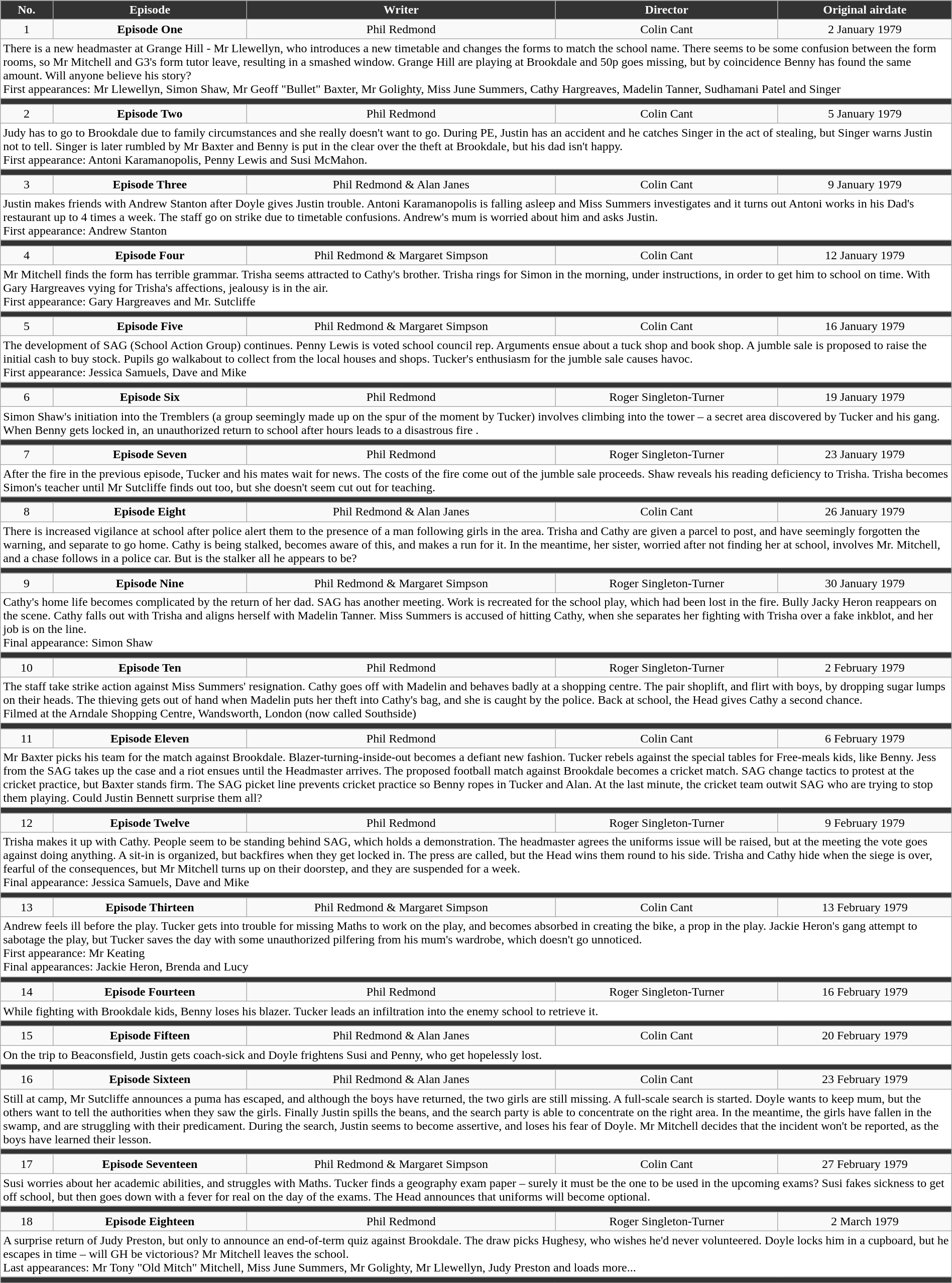<table class="wikitable" style="width:100%;">
<tr>
<th style="background-color: #333333; color:white">No.</th>
<th style="background: #333333; color:white">Episode</th>
<th style="background: #333333; color:white">Writer</th>
<th style="background: #333333; color:white">Director</th>
<th style="background: #333333; color:white">Original airdate</th>
</tr>
<tr>
<td align="center">1</td>
<td align="center"><strong>Episode One</strong></td>
<td align="center">Phil Redmond</td>
<td align="center">Colin Cant</td>
<td align="center">2 January 1979</td>
</tr>
<tr SPASTIC>
<td style="background:white" colspan="5">There is a new headmaster at Grange Hill - Mr Llewellyn, who introduces a new timetable and changes the forms to match the school name. There seems to be some confusion between the form rooms, so Mr Mitchell and G3's form tutor leave, resulting in a smashed window. Grange Hill are playing at Brookdale and 50p goes missing, but by coincidence Benny has found the same amount. Will anyone believe his story?<br>First appearances: Mr Llewellyn, Simon Shaw, Mr Geoff "Bullet" Baxter, Mr Golighty, Miss June Summers, Cathy Hargreaves, Madelin Tanner, Sudhamani Patel and Singer</td>
</tr>
<tr style="background:#333333; height:2px">
<td colspan="5"></td>
</tr>
<tr>
<td align="center">2</td>
<td align="center"><strong>Episode Two</strong></td>
<td align="center">Phil Redmond</td>
<td align="center">Colin Cant</td>
<td align="center">5 January 1979</td>
</tr>
<tr>
<td style="background:white" colspan="5">Judy has to go to Brookdale due to family circumstances and she really doesn't want to go. During PE, Justin has an accident and he catches Singer in the act of stealing, but Singer warns Justin not to tell. Singer is later rumbled by Mr Baxter and Benny is put in the clear over the theft at Brookdale, but his dad isn't happy.<br>First appearance: Antoni Karamanopolis, Penny Lewis and Susi McMahon.</td>
</tr>
<tr style="background:#333333; height:2px">
<td colspan="5"></td>
</tr>
<tr>
<td align="center">3</td>
<td align="center"><strong>Episode Three</strong></td>
<td align="center">Phil Redmond & Alan Janes</td>
<td align="center">Colin Cant</td>
<td align="center">9 January 1979</td>
</tr>
<tr>
<td style="background:white" colspan="5">Justin makes friends with Andrew Stanton after Doyle gives Justin trouble. Antoni Karamanopolis is falling asleep and Miss Summers investigates and it turns out Antoni works in his Dad's restaurant up to 4 times a week. The staff go on strike due to timetable confusions. Andrew's mum is worried about him and asks Justin.<br>First appearance: Andrew Stanton</td>
</tr>
<tr style="background:#333333; height:2px">
<td colspan="5"></td>
</tr>
<tr>
<td align="center">4</td>
<td align="center"><strong>Episode Four</strong></td>
<td align="center">Phil Redmond & Margaret Simpson</td>
<td align="center">Colin Cant</td>
<td align="center">12 January 1979</td>
</tr>
<tr>
<td style="background:white" colspan="5">Mr Mitchell finds the form has terrible grammar. Trisha seems attracted to Cathy's brother. Trisha rings for Simon in the morning, under instructions, in order to get him to school on time. With Gary Hargreaves vying for Trisha's affections, jealousy is in the air.<br>First appearance: Gary Hargreaves and Mr. Sutcliffe</td>
</tr>
<tr style="background:#333333; height:2px">
<td colspan="5"></td>
</tr>
<tr>
<td align="center">5</td>
<td align="center"><strong>Episode Five</strong></td>
<td align="center">Phil Redmond & Margaret Simpson</td>
<td align="center">Colin Cant</td>
<td align="center">16 January 1979</td>
</tr>
<tr>
<td style="background:white" colspan="5">The development of SAG (School Action Group) continues. Penny Lewis is voted school council rep. Arguments ensue about a tuck shop and book shop. A jumble sale is proposed to raise the initial cash to buy stock. Pupils go walkabout to collect from the local houses and shops. Tucker's enthusiasm for the jumble sale causes havoc.<br>First appearance: Jessica Samuels, Dave and Mike</td>
</tr>
<tr style="background:#333333; height:2px">
<td colspan="5"></td>
</tr>
<tr>
<td align="center">6</td>
<td align="center"><strong>Episode Six</strong></td>
<td align="center">Phil Redmond</td>
<td align="center">Roger Singleton-Turner</td>
<td align="center">19 January 1979</td>
</tr>
<tr>
<td style="background:white" colspan="5">Simon Shaw's initiation into the Tremblers (a group seemingly made up on the spur of the moment by Tucker) involves climbing into the tower – a secret area discovered by Tucker and his gang. When Benny gets locked in, an unauthorized return to school after hours leads to a disastrous fire .</td>
</tr>
<tr style="background:#333333; height:2px">
<td colspan="5"></td>
</tr>
<tr>
<td align="center">7</td>
<td align="center"><strong>Episode Seven</strong></td>
<td align="center">Phil Redmond</td>
<td align="center">Roger Singleton-Turner</td>
<td align="center">23 January 1979</td>
</tr>
<tr>
<td style="background:white" colspan="5">After the fire in the previous episode, Tucker and his mates wait for news. The costs of the fire come out of the jumble sale proceeds. Shaw reveals his reading deficiency to Trisha. Trisha becomes Simon's teacher until Mr Sutcliffe finds out too, but she doesn't seem cut out for teaching.</td>
</tr>
<tr style="background:#333333; height:2px">
<td colspan="5"></td>
</tr>
<tr>
<td align="center">8</td>
<td align="center"><strong>Episode Eight</strong></td>
<td align="center">Phil Redmond & Alan Janes</td>
<td align="center">Colin Cant</td>
<td align="center">26 January 1979</td>
</tr>
<tr>
<td style="background:white" colspan="5">There is increased vigilance at school after police alert them to the presence of a man following girls in the area. Trisha and Cathy are given a parcel to post, and have seemingly forgotten the warning, and separate to go home. Cathy is being stalked, becomes aware of this, and makes a run for it. In the meantime, her sister, worried after not finding her at school, involves Mr. Mitchell, and a chase follows in a police car. But is the stalker all he appears to be?</td>
</tr>
<tr style="background:#333333; height:2px">
<td colspan="5"></td>
</tr>
<tr>
<td align="center">9</td>
<td align="center"><strong>Episode Nine</strong></td>
<td align="center">Phil Redmond & Margaret Simpson</td>
<td align="center">Roger Singleton-Turner</td>
<td align="center">30 January 1979</td>
</tr>
<tr>
<td style="background:white" colspan="5">Cathy's home life becomes complicated by the return of her dad. SAG has another meeting. Work is recreated for the school play, which had been lost in the fire. Bully Jacky Heron reappears on the scene. Cathy falls out with Trisha and aligns herself with Madelin Tanner. Miss Summers is accused of hitting Cathy, when she separates her fighting with Trisha over a fake inkblot, and her job is on the line.<br>Final appearance: Simon Shaw</td>
</tr>
<tr style="background:#333333; height:2px">
<td colspan="5"></td>
</tr>
<tr>
<td align="center">10</td>
<td align="center"><strong>Episode Ten</strong></td>
<td align="center">Phil Redmond</td>
<td align="center">Roger Singleton-Turner</td>
<td align="center">2 February 1979</td>
</tr>
<tr>
<td style="background:white" colspan="5">The staff take strike action against Miss Summers' resignation. Cathy goes off with Madelin and behaves badly at a shopping centre. The pair shoplift, and flirt with boys, by dropping sugar lumps on their heads. The thieving gets out of hand when Madelin puts her theft into Cathy's bag, and she is caught by the police. Back at school, the Head gives Cathy a second chance.<br>Filmed at the Arndale Shopping Centre, Wandsworth, London (now called Southside)</td>
</tr>
<tr style="background:#333333; height:2px">
<td colspan="5"></td>
</tr>
<tr>
<td align="center">11</td>
<td align="center"><strong>Episode Eleven</strong></td>
<td align="center">Phil Redmond</td>
<td align="center">Colin Cant</td>
<td align="center">6 February 1979</td>
</tr>
<tr>
<td style="background:white" colspan="5">Mr Baxter picks his team for the match against Brookdale. Blazer-turning-inside-out becomes a defiant new fashion. Tucker rebels against the special tables for Free-meals kids, like Benny. Jess from the SAG takes up the case and a riot ensues until the Headmaster arrives. The proposed football match against Brookdale becomes a cricket match. SAG change tactics to protest at the cricket practice, but Baxter stands firm. The SAG picket line prevents cricket practice so Benny ropes in Tucker and Alan. At the last minute, the cricket team outwit SAG who are trying to stop them playing. Could Justin Bennett surprise them all?</td>
</tr>
<tr style="background:#333333; height:2px">
<td colspan="5"></td>
</tr>
<tr>
<td align="center">12</td>
<td align="center"><strong>Episode Twelve</strong></td>
<td align="center">Phil Redmond</td>
<td align="center">Roger Singleton-Turner</td>
<td align="center">9 February 1979</td>
</tr>
<tr>
<td style="background:white" colspan="5">Trisha makes it up with Cathy. People seem to be standing behind SAG, which holds a demonstration. The headmaster agrees the uniforms issue will be raised, but at the meeting the vote goes against doing anything. A sit-in is organized, but backfires when they get locked in. The press are called, but the Head wins them round to his side. Trisha and Cathy hide when the siege is over, fearful of the consequences, but Mr Mitchell turns up on their doorstep, and they are suspended for a week.<br>Final appearance: Jessica Samuels, Dave and Mike</td>
</tr>
<tr style="background:#333333; height:2px">
<td colspan="5"></td>
</tr>
<tr>
<td align="center">13</td>
<td align="center"><strong>Episode Thirteen</strong></td>
<td align="center">Phil Redmond & Margaret Simpson</td>
<td align="center">Colin Cant</td>
<td align="center">13 February 1979</td>
</tr>
<tr>
<td style="background:white" colspan="5">Andrew feels ill before the play. Tucker gets into trouble for missing Maths to work on the play, and becomes absorbed in creating the bike, a prop in the play. Jackie Heron's gang attempt to sabotage the play, but Tucker saves the day with some unauthorized pilfering from his mum's wardrobe, which doesn't go unnoticed.<br>First appearance: Mr Keating<br>
Final appearances: Jackie Heron, Brenda and Lucy</td>
</tr>
<tr style="background:#333333; height:2px">
<td colspan="5"></td>
</tr>
<tr>
<td align="center">14</td>
<td align="center"><strong>Episode Fourteen</strong></td>
<td align="center">Phil Redmond</td>
<td align="center">Roger Singleton-Turner</td>
<td align="center">16 February 1979</td>
</tr>
<tr>
<td style="background:white" colspan="5">While fighting with Brookdale kids, Benny loses his blazer. Tucker leads an infiltration into the enemy school to retrieve it.</td>
</tr>
<tr style="background:#333333; height:2px">
<td colspan="5"></td>
</tr>
<tr>
<td align="center">15</td>
<td align="center"><strong>Episode Fifteen</strong></td>
<td align="center">Phil Redmond & Alan Janes</td>
<td align="center">Colin Cant</td>
<td align="center">20 February 1979</td>
</tr>
<tr>
<td style="background:white" colspan="5">On the trip to Beaconsfield, Justin gets coach-sick and Doyle frightens Susi and Penny, who get hopelessly lost.</td>
</tr>
<tr style="background:#333333; height:2px">
<td colspan="5"></td>
</tr>
<tr>
<td align="center">16</td>
<td align="center"><strong>Episode Sixteen</strong></td>
<td align="center">Phil Redmond & Alan Janes</td>
<td align="center">Colin Cant</td>
<td align="center">23 February 1979</td>
</tr>
<tr>
<td style="background:white" colspan="5">Still at camp, Mr Sutcliffe announces a puma has escaped, and although the boys have returned, the two girls are still missing. A full-scale search is started. Doyle wants to keep mum, but the others want to tell the authorities when they saw the girls. Finally Justin spills the beans, and the search party is able to concentrate on the right area. In the meantime, the girls have fallen in the swamp, and are struggling with their predicament. During the search, Justin seems to become assertive, and loses his fear of Doyle. Mr Mitchell decides that the incident won't be reported, as the boys have learned their lesson.</td>
</tr>
<tr style="background:#333333; height:2px">
<td colspan="5"></td>
</tr>
<tr>
<td align="center">17</td>
<td align="center"><strong>Episode Seventeen</strong></td>
<td align="center">Phil Redmond & Margaret Simpson</td>
<td align="center">Colin Cant</td>
<td align="center">27 February 1979</td>
</tr>
<tr>
<td style="background:white" colspan="5">Susi worries about her academic abilities, and struggles with Maths. Tucker finds a geography exam paper – surely it must be the one to be used in the upcoming exams? Susi fakes sickness to get off school, but then goes down with a fever for real on the day of the exams. The Head announces that uniforms will become optional.</td>
</tr>
<tr style="background:#333333; height:2px">
<td colspan="5"></td>
</tr>
<tr>
<td align="center">18</td>
<td align="center"><strong>Episode Eighteen</strong></td>
<td align="center">Phil Redmond</td>
<td align="center">Roger Singleton-Turner</td>
<td align="center">2 March 1979</td>
</tr>
<tr>
<td style="background:white" colspan="5">A surprise return of Judy Preston, but only to announce an end-of-term quiz against Brookdale. The draw picks Hughesy, who wishes he'd never volunteered. Doyle locks him in a cupboard, but he escapes in time – will GH be victorious? Mr Mitchell leaves the school.<br>Last appearances: Mr Tony "Old Mitch" Mitchell, Miss June Summers, Mr Golighty, Mr Llewellyn, Judy Preston and loads more...</td>
</tr>
<tr style="background:#333333; height:2px">
<td colspan="5"></td>
</tr>
</table>
